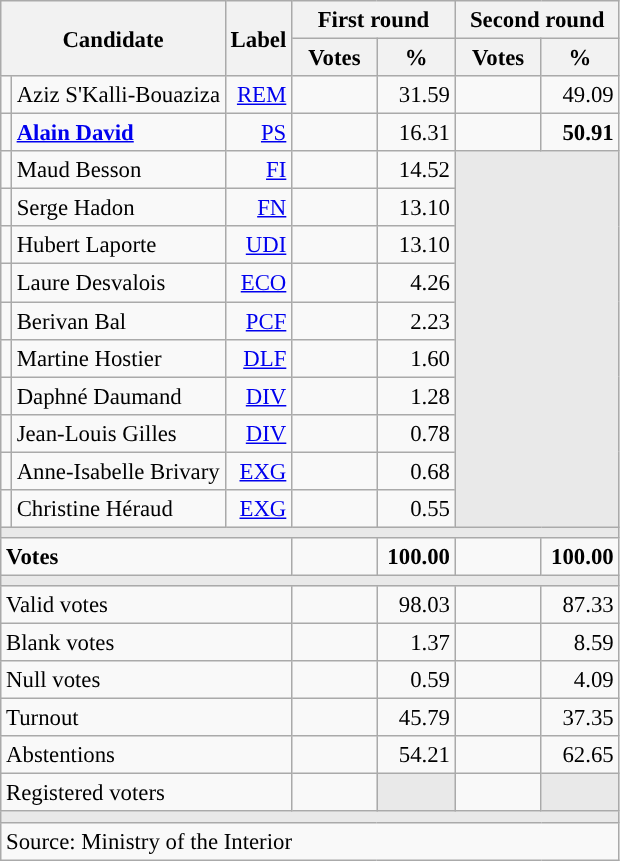<table class="wikitable" style="text-align:right;font-size:95%;">
<tr>
<th rowspan="2" colspan="2">Candidate</th>
<th rowspan="2">Label</th>
<th colspan="2">First round</th>
<th colspan="2">Second round</th>
</tr>
<tr>
<th style="width:50px;">Votes</th>
<th style="width:45px;">%</th>
<th style="width:50px;">Votes</th>
<th style="width:45px;">%</th>
</tr>
<tr>
<td style="color:inherit;background:"></td>
<td style="text-align:left;">Aziz S'Kalli-Bouaziza</td>
<td><a href='#'>REM</a></td>
<td></td>
<td>31.59</td>
<td></td>
<td>49.09</td>
</tr>
<tr>
<td style="color:inherit;background:"></td>
<td style="text-align:left;"><strong><a href='#'>Alain David</a></strong></td>
<td><a href='#'>PS</a></td>
<td></td>
<td>16.31</td>
<td><strong></strong></td>
<td><strong>50.91</strong></td>
</tr>
<tr>
<td style="color:inherit;background:"></td>
<td style="text-align:left;">Maud Besson</td>
<td><a href='#'>FI</a></td>
<td></td>
<td>14.52</td>
<td colspan="2" rowspan="10" style="background:#E9E9E9;"></td>
</tr>
<tr>
<td style="color:inherit;background:"></td>
<td style="text-align:left;">Serge Hadon</td>
<td><a href='#'>FN</a></td>
<td></td>
<td>13.10</td>
</tr>
<tr>
<td style="color:inherit;background:"></td>
<td style="text-align:left;">Hubert Laporte</td>
<td><a href='#'>UDI</a></td>
<td></td>
<td>13.10</td>
</tr>
<tr>
<td style="color:inherit;background:"></td>
<td style="text-align:left;">Laure Desvalois</td>
<td><a href='#'>ECO</a></td>
<td></td>
<td>4.26</td>
</tr>
<tr>
<td style="color:inherit;background:"></td>
<td style="text-align:left;">Berivan Bal</td>
<td><a href='#'>PCF</a></td>
<td></td>
<td>2.23</td>
</tr>
<tr>
<td style="color:inherit;background:"></td>
<td style="text-align:left;">Martine Hostier</td>
<td><a href='#'>DLF</a></td>
<td></td>
<td>1.60</td>
</tr>
<tr>
<td style="color:inherit;background:"></td>
<td style="text-align:left;">Daphné Daumand</td>
<td><a href='#'>DIV</a></td>
<td></td>
<td>1.28</td>
</tr>
<tr>
<td style="color:inherit;background:"></td>
<td style="text-align:left;">Jean-Louis Gilles</td>
<td><a href='#'>DIV</a></td>
<td></td>
<td>0.78</td>
</tr>
<tr>
<td style="color:inherit;background:"></td>
<td style="text-align:left;">Anne-Isabelle Brivary</td>
<td><a href='#'>EXG</a></td>
<td></td>
<td>0.68</td>
</tr>
<tr>
<td style="color:inherit;background:"></td>
<td style="text-align:left;">Christine Héraud</td>
<td><a href='#'>EXG</a></td>
<td></td>
<td>0.55</td>
</tr>
<tr>
<td colspan="7" style="background:#E9E9E9;"></td>
</tr>
<tr style="font-weight:bold;">
<td colspan="3" style="text-align:left;">Votes</td>
<td></td>
<td>100.00</td>
<td></td>
<td>100.00</td>
</tr>
<tr>
<td colspan="7" style="background:#E9E9E9;"></td>
</tr>
<tr>
<td colspan="3" style="text-align:left;">Valid votes</td>
<td></td>
<td>98.03</td>
<td></td>
<td>87.33</td>
</tr>
<tr>
<td colspan="3" style="text-align:left;">Blank votes</td>
<td></td>
<td>1.37</td>
<td></td>
<td>8.59</td>
</tr>
<tr>
<td colspan="3" style="text-align:left;">Null votes</td>
<td></td>
<td>0.59</td>
<td></td>
<td>4.09</td>
</tr>
<tr>
<td colspan="3" style="text-align:left;">Turnout</td>
<td></td>
<td>45.79</td>
<td></td>
<td>37.35</td>
</tr>
<tr>
<td colspan="3" style="text-align:left;">Abstentions</td>
<td></td>
<td>54.21</td>
<td></td>
<td>62.65</td>
</tr>
<tr>
<td colspan="3" style="text-align:left;">Registered voters</td>
<td></td>
<td style="color:inherit;background:#E9E9E9;"></td>
<td></td>
<td style="color:inherit;background:#E9E9E9;"></td>
</tr>
<tr>
<td colspan="7" style="background:#E9E9E9;"></td>
</tr>
<tr>
<td colspan="7" style="text-align:left;">Source: Ministry of the Interior</td>
</tr>
</table>
